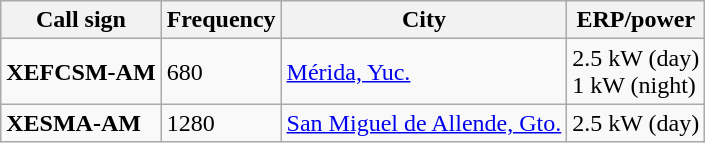<table class="wikitable sortable">
<tr>
<th>Call sign</th>
<th>Frequency</th>
<th>City</th>
<th>ERP/power</th>
</tr>
<tr>
<td><strong>XEFCSM-AM</strong></td>
<td>680</td>
<td><a href='#'>Mérida, Yuc.</a></td>
<td>2.5 kW (day)<br>1 kW (night)</td>
</tr>
<tr>
<td><strong>XESMA-AM</strong></td>
<td>1280</td>
<td><a href='#'>San Miguel de Allende, Gto.</a></td>
<td>2.5 kW (day)</td>
</tr>
</table>
